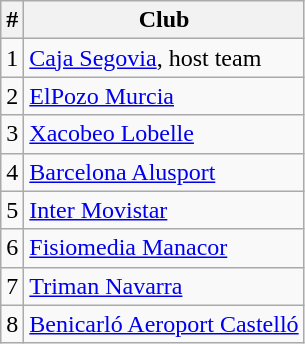<table class="wikitable sortable">
<tr>
<th>#</th>
<th>Club </th>
</tr>
<tr>
<td>1</td>
<td><a href='#'>Caja Segovia</a>, host team</td>
</tr>
<tr>
<td>2</td>
<td><a href='#'>ElPozo Murcia</a></td>
</tr>
<tr>
<td>3</td>
<td><a href='#'>Xacobeo Lobelle</a></td>
</tr>
<tr>
<td>4</td>
<td><a href='#'>Barcelona Alusport</a></td>
</tr>
<tr>
<td>5</td>
<td><a href='#'>Inter Movistar</a></td>
</tr>
<tr>
<td>6</td>
<td><a href='#'>Fisiomedia Manacor</a></td>
</tr>
<tr>
<td>7</td>
<td><a href='#'>Triman Navarra</a></td>
</tr>
<tr>
<td>8</td>
<td><a href='#'>Benicarló Aeroport Castelló</a></td>
</tr>
</table>
